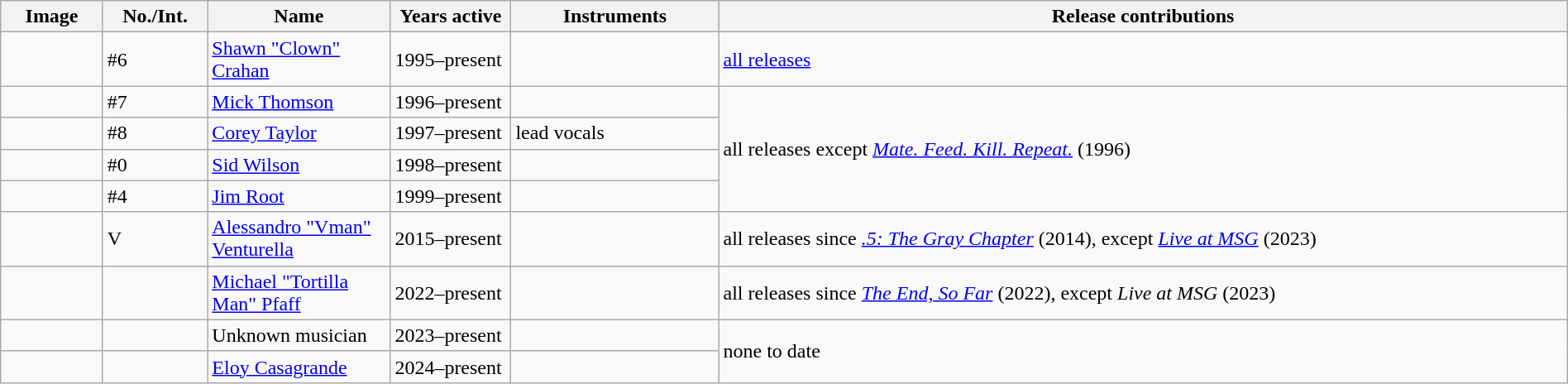<table class="wikitable" border="1" width="100%">
<tr>
<th width="75">Image</th>
<th>No./Int.</th>
<th width="140">Name</th>
<th width="90">Years active</th>
<th width="160">Instruments</th>
<th>Release contributions</th>
</tr>
<tr>
<td></td>
<td>#6</td>
<td><a href='#'>Shawn "Clown" Crahan</a></td>
<td>1995–present</td>
<td></td>
<td><a href='#'>all releases</a></td>
</tr>
<tr>
<td></td>
<td>#7</td>
<td><a href='#'>Mick Thomson</a></td>
<td>1996–present</td>
<td></td>
<td rowspan="4">all releases except <em><a href='#'>Mate. Feed. Kill. Repeat.</a></em> (1996)</td>
</tr>
<tr>
<td></td>
<td>#8</td>
<td><a href='#'>Corey Taylor</a></td>
<td>1997–present</td>
<td>lead vocals</td>
</tr>
<tr>
<td></td>
<td>#0</td>
<td><a href='#'>Sid Wilson</a></td>
<td>1998–present</td>
<td></td>
</tr>
<tr>
<td></td>
<td>#4</td>
<td><a href='#'>Jim Root</a></td>
<td>1999–present</td>
<td></td>
</tr>
<tr>
<td></td>
<td>V</td>
<td><a href='#'>Alessandro "Vman" Venturella</a></td>
<td>2015–present </td>
<td></td>
<td>all releases since <em><a href='#'>.5: The Gray Chapter</a></em> (2014), except <em><a href='#'>Live at MSG</a></em> (2023)</td>
</tr>
<tr>
<td></td>
<td></td>
<td><a href='#'>Michael "Tortilla Man" Pfaff</a></td>
<td>2022–present </td>
<td></td>
<td>all releases since <em><a href='#'>The End, So Far</a></em> (2022), except <em>Live at MSG</em> (2023)</td>
</tr>
<tr>
<td></td>
<td></td>
<td>Unknown musician</td>
<td>2023–present </td>
<td></td>
<td rowspan="2">none to date</td>
</tr>
<tr>
<td></td>
<td></td>
<td><a href='#'>Eloy Casagrande</a></td>
<td>2024–present</td>
<td></td>
</tr>
</table>
